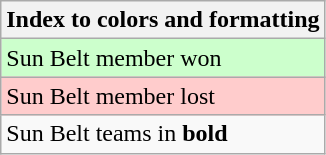<table class="wikitable">
<tr>
<th>Index to colors and formatting</th>
</tr>
<tr style="background:#cfc;">
<td>Sun Belt member won</td>
</tr>
<tr style="background:#fcc;">
<td>Sun Belt member lost</td>
</tr>
<tr>
<td>Sun Belt teams in <strong>bold</strong></td>
</tr>
</table>
